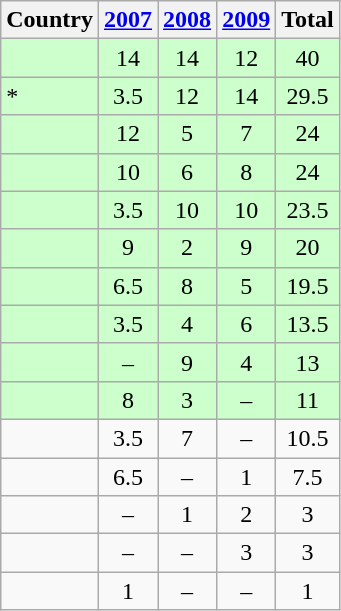<table class="wikitable" style="text-align:center">
<tr>
<th>Country</th>
<th><a href='#'>2007</a></th>
<th><a href='#'>2008</a></th>
<th><a href='#'>2009</a></th>
<th>Total</th>
</tr>
<tr style="background:#cfc;">
<td style="text-align:left;"></td>
<td>14</td>
<td>14</td>
<td>12</td>
<td>40</td>
</tr>
<tr style="background:#cfc;">
<td style="text-align:left;">*</td>
<td>3.5</td>
<td>12</td>
<td>14</td>
<td>29.5</td>
</tr>
<tr style="background:#cfc;">
<td style="text-align:left;"></td>
<td>12</td>
<td>5</td>
<td>7</td>
<td>24</td>
</tr>
<tr style="background:#cfc;">
<td style="text-align:left;"></td>
<td>10</td>
<td>6</td>
<td>8</td>
<td>24</td>
</tr>
<tr style="background:#cfc;">
<td style="text-align:left;"></td>
<td>3.5</td>
<td>10</td>
<td>10</td>
<td>23.5</td>
</tr>
<tr style="background:#cfc;">
<td style="text-align:left;"></td>
<td>9</td>
<td>2</td>
<td>9</td>
<td>20</td>
</tr>
<tr style="background:#cfc;">
<td style="text-align:left;"></td>
<td>6.5</td>
<td>8</td>
<td>5</td>
<td>19.5</td>
</tr>
<tr style="background:#cfc;">
<td style="text-align:left;"></td>
<td>3.5</td>
<td>4</td>
<td>6</td>
<td>13.5</td>
</tr>
<tr style="background:#cfc;">
<td style="text-align:left;"></td>
<td>–</td>
<td>9</td>
<td>4</td>
<td>13</td>
</tr>
<tr style="background:#cfc;">
<td style="text-align:left;"></td>
<td>8</td>
<td>3</td>
<td>–</td>
<td>11</td>
</tr>
<tr>
<td style="text-align:left;"></td>
<td>3.5</td>
<td>7</td>
<td>–</td>
<td>10.5</td>
</tr>
<tr>
<td style="text-align:left;"></td>
<td>6.5</td>
<td>–</td>
<td>1</td>
<td>7.5</td>
</tr>
<tr>
<td style="text-align:left;"></td>
<td>–</td>
<td>1</td>
<td>2</td>
<td>3</td>
</tr>
<tr>
<td style="text-align:left;"></td>
<td>–</td>
<td>–</td>
<td>3</td>
<td>3</td>
</tr>
<tr>
<td style="text-align:left;"></td>
<td>1</td>
<td>–</td>
<td>–</td>
<td>1</td>
</tr>
</table>
